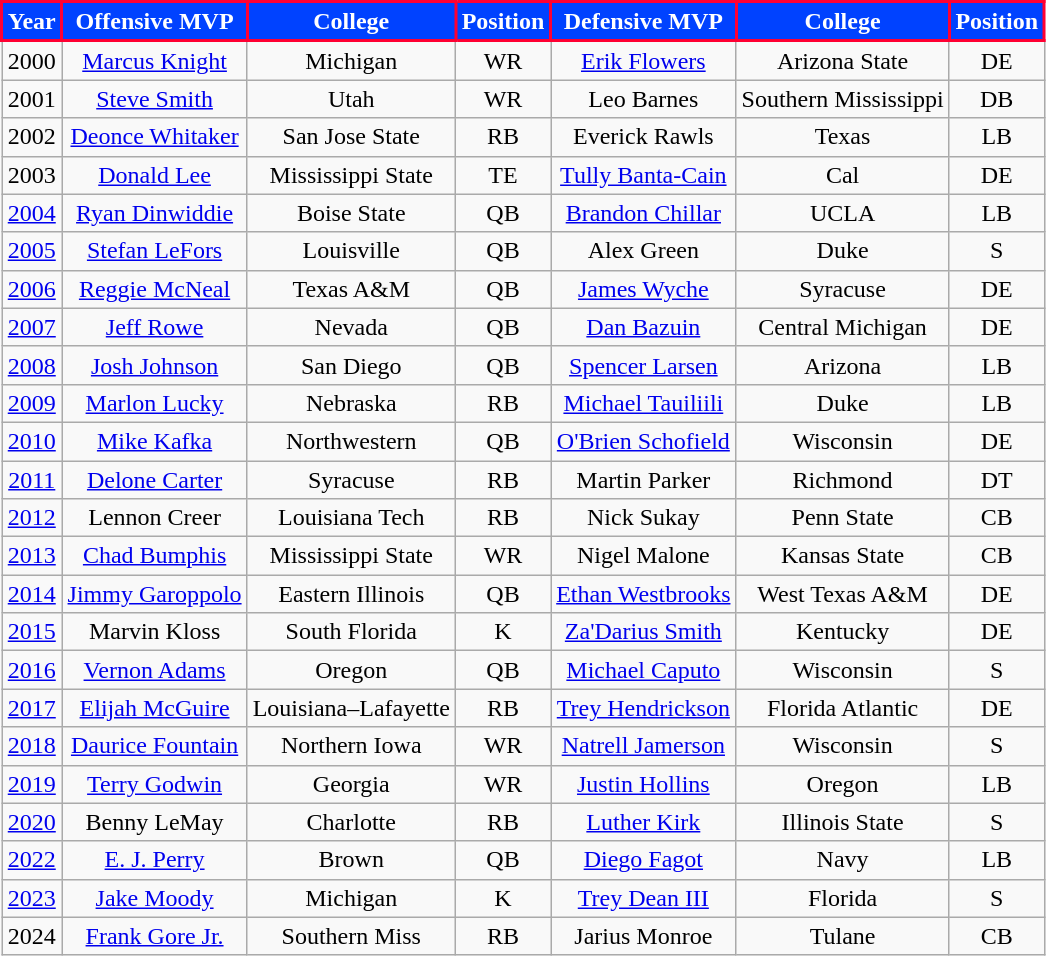<table class="wikitable" style="text-align:center">
<tr>
<th style="background:#0042FF; color:#fff; border:2px solid #FF0032;">Year</th>
<th style="background:#0042FF; color:#fff; border:2px solid #FF0032;">Offensive MVP</th>
<th style="background:#0042FF; color:#fff; border:2px solid #FF0032;">College</th>
<th style="background:#0042FF; color:#fff; border:2px solid #FF0032;">Position</th>
<th style="background:#0042FF; color:#fff; border:2px solid #FF0032;">Defensive MVP</th>
<th style="background:#0042FF; color:#fff; border:2px solid #FF0032;">College</th>
<th style="background:#0042FF; color:#fff; border:2px solid #FF0032;">Position</th>
</tr>
<tr>
<td>2000</td>
<td><a href='#'>Marcus Knight</a></td>
<td>Michigan</td>
<td>WR</td>
<td><a href='#'>Erik Flowers</a></td>
<td>Arizona State</td>
<td>DE</td>
</tr>
<tr>
<td>2001</td>
<td><a href='#'>Steve Smith</a></td>
<td>Utah</td>
<td>WR</td>
<td>Leo Barnes</td>
<td>Southern Mississippi</td>
<td>DB</td>
</tr>
<tr>
<td>2002</td>
<td><a href='#'>Deonce Whitaker</a></td>
<td>San Jose State</td>
<td>RB</td>
<td>Everick Rawls</td>
<td>Texas</td>
<td>LB</td>
</tr>
<tr>
<td>2003</td>
<td><a href='#'>Donald Lee</a></td>
<td>Mississippi State</td>
<td>TE</td>
<td><a href='#'>Tully Banta-Cain</a></td>
<td>Cal</td>
<td>DE</td>
</tr>
<tr>
<td><a href='#'>2004</a></td>
<td><a href='#'>Ryan Dinwiddie</a></td>
<td>Boise State</td>
<td>QB</td>
<td><a href='#'>Brandon Chillar</a></td>
<td>UCLA</td>
<td>LB</td>
</tr>
<tr>
<td><a href='#'>2005</a></td>
<td><a href='#'>Stefan LeFors</a></td>
<td>Louisville</td>
<td>QB</td>
<td>Alex Green</td>
<td>Duke</td>
<td>S</td>
</tr>
<tr>
<td><a href='#'>2006</a></td>
<td><a href='#'>Reggie McNeal</a></td>
<td>Texas A&M</td>
<td>QB</td>
<td><a href='#'>James Wyche</a></td>
<td>Syracuse</td>
<td>DE</td>
</tr>
<tr>
<td><a href='#'>2007</a></td>
<td><a href='#'>Jeff Rowe</a></td>
<td>Nevada</td>
<td>QB</td>
<td><a href='#'>Dan Bazuin</a></td>
<td>Central Michigan</td>
<td>DE</td>
</tr>
<tr>
<td><a href='#'>2008</a></td>
<td><a href='#'>Josh Johnson</a></td>
<td>San Diego</td>
<td>QB</td>
<td><a href='#'>Spencer Larsen</a></td>
<td>Arizona</td>
<td>LB</td>
</tr>
<tr>
<td><a href='#'>2009</a></td>
<td><a href='#'>Marlon Lucky</a></td>
<td>Nebraska</td>
<td>RB</td>
<td><a href='#'>Michael Tauiliili</a></td>
<td>Duke</td>
<td>LB</td>
</tr>
<tr>
<td><a href='#'>2010</a></td>
<td><a href='#'>Mike Kafka</a></td>
<td>Northwestern</td>
<td>QB</td>
<td><a href='#'>O'Brien Schofield</a></td>
<td>Wisconsin</td>
<td>DE</td>
</tr>
<tr>
<td><a href='#'>2011</a></td>
<td><a href='#'>Delone Carter</a></td>
<td>Syracuse</td>
<td>RB</td>
<td>Martin Parker</td>
<td>Richmond</td>
<td>DT</td>
</tr>
<tr>
<td><a href='#'>2012</a></td>
<td>Lennon Creer</td>
<td>Louisiana Tech</td>
<td>RB</td>
<td>Nick Sukay</td>
<td>Penn State</td>
<td>CB</td>
</tr>
<tr>
<td><a href='#'>2013</a></td>
<td><a href='#'>Chad Bumphis</a></td>
<td>Mississippi State</td>
<td>WR</td>
<td>Nigel Malone</td>
<td>Kansas State</td>
<td>CB</td>
</tr>
<tr>
<td><a href='#'>2014</a></td>
<td><a href='#'>Jimmy Garoppolo</a></td>
<td>Eastern Illinois</td>
<td>QB</td>
<td><a href='#'>Ethan Westbrooks</a></td>
<td>West Texas A&M</td>
<td>DE</td>
</tr>
<tr>
<td><a href='#'>2015</a></td>
<td>Marvin Kloss</td>
<td>South Florida</td>
<td>K</td>
<td><a href='#'>Za'Darius Smith</a></td>
<td>Kentucky</td>
<td>DE</td>
</tr>
<tr>
<td><a href='#'>2016</a></td>
<td><a href='#'>Vernon Adams</a></td>
<td>Oregon</td>
<td>QB</td>
<td><a href='#'>Michael Caputo</a></td>
<td>Wisconsin</td>
<td>S</td>
</tr>
<tr>
<td><a href='#'>2017</a></td>
<td><a href='#'>Elijah McGuire</a></td>
<td>Louisiana–Lafayette</td>
<td>RB</td>
<td><a href='#'>Trey Hendrickson</a></td>
<td>Florida Atlantic</td>
<td>DE</td>
</tr>
<tr>
<td><a href='#'>2018</a></td>
<td><a href='#'>Daurice Fountain</a></td>
<td>Northern Iowa</td>
<td>WR</td>
<td><a href='#'>Natrell Jamerson</a></td>
<td>Wisconsin</td>
<td>S</td>
</tr>
<tr>
<td><a href='#'>2019</a></td>
<td><a href='#'>Terry Godwin</a></td>
<td>Georgia</td>
<td>WR</td>
<td><a href='#'>Justin Hollins</a></td>
<td>Oregon</td>
<td>LB</td>
</tr>
<tr>
<td><a href='#'>2020</a></td>
<td>Benny LeMay</td>
<td>Charlotte</td>
<td>RB</td>
<td><a href='#'>Luther Kirk</a></td>
<td>Illinois State</td>
<td>S</td>
</tr>
<tr>
<td><a href='#'>2022</a></td>
<td><a href='#'>E. J. Perry</a></td>
<td>Brown</td>
<td>QB</td>
<td><a href='#'>Diego Fagot</a></td>
<td>Navy</td>
<td>LB</td>
</tr>
<tr>
<td><a href='#'>2023</a></td>
<td><a href='#'>Jake Moody</a></td>
<td>Michigan</td>
<td>K</td>
<td><a href='#'>Trey Dean III</a></td>
<td>Florida</td>
<td>S</td>
</tr>
<tr>
<td>2024</td>
<td><a href='#'>Frank Gore Jr.</a></td>
<td>Southern Miss</td>
<td>RB</td>
<td>Jarius Monroe</td>
<td>Tulane</td>
<td>CB</td>
</tr>
</table>
